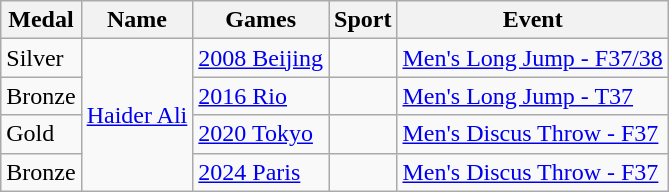<table class="wikitable sortable">
<tr>
<th>Medal</th>
<th>Name</th>
<th>Games</th>
<th>Sport</th>
<th>Event</th>
</tr>
<tr>
<td> Silver</td>
<td rowspan=4><a href='#'>Haider Ali</a></td>
<td><a href='#'>2008 Beijing</a></td>
<td></td>
<td><a href='#'>Men's Long Jump - F37/38</a></td>
</tr>
<tr>
<td> Bronze</td>
<td><a href='#'>2016 Rio</a></td>
<td></td>
<td><a href='#'>Men's Long Jump - T37</a></td>
</tr>
<tr>
<td> Gold</td>
<td><a href='#'>2020 Tokyo</a></td>
<td></td>
<td><a href='#'>Men's Discus Throw - F37</a></td>
</tr>
<tr>
<td> Bronze</td>
<td><a href='#'>2024 Paris</a></td>
<td></td>
<td><a href='#'>Men's Discus Throw - F37</a></td>
</tr>
</table>
